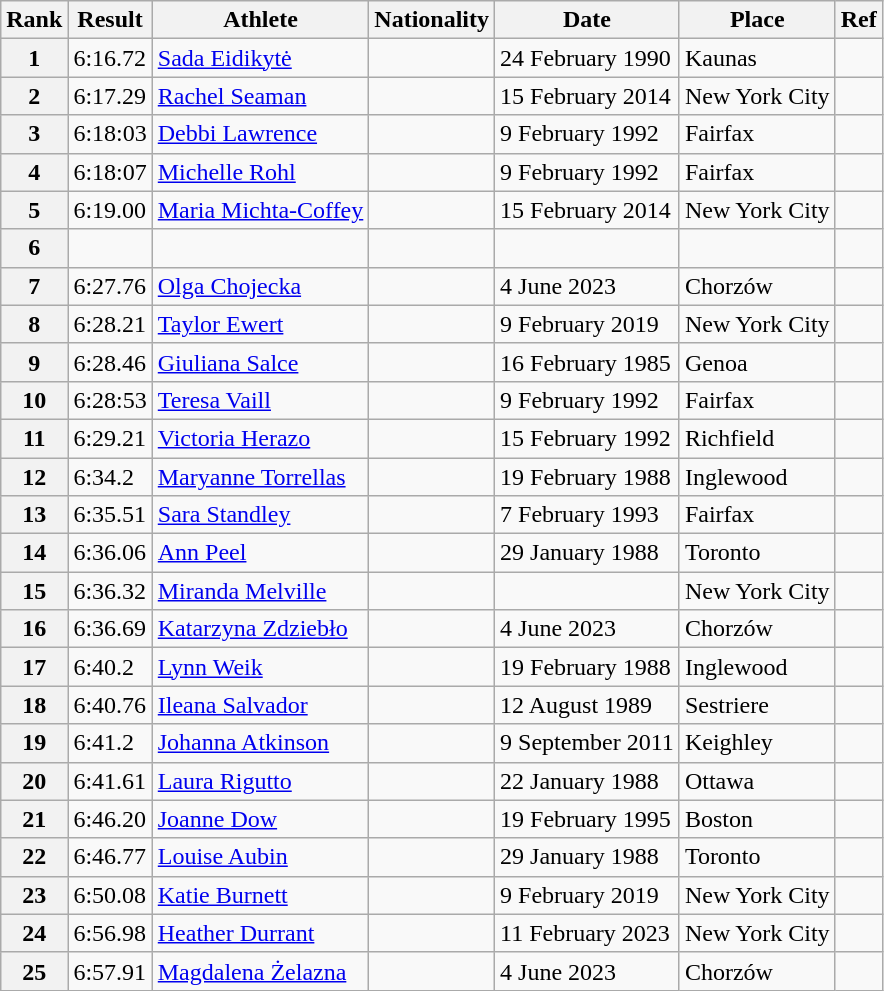<table class="wikitable">
<tr>
<th>Rank</th>
<th>Result</th>
<th>Athlete</th>
<th>Nationality</th>
<th>Date</th>
<th>Place</th>
<th>Ref</th>
</tr>
<tr>
<th>1</th>
<td>6:16.72 </td>
<td><a href='#'>Sada Eidikytė</a></td>
<td></td>
<td>24 February 1990</td>
<td>Kaunas</td>
<td></td>
</tr>
<tr>
<th>2</th>
<td>6:17.29 </td>
<td><a href='#'>Rachel Seaman</a></td>
<td></td>
<td>15 February 2014</td>
<td>New York City</td>
<td></td>
</tr>
<tr>
<th>3</th>
<td>6:18:03 </td>
<td><a href='#'>Debbi Lawrence</a></td>
<td></td>
<td>9 February 1992</td>
<td>Fairfax</td>
<td></td>
</tr>
<tr>
<th>4</th>
<td>6:18:07 </td>
<td><a href='#'>Michelle Rohl</a></td>
<td></td>
<td>9 February 1992</td>
<td>Fairfax</td>
<td></td>
</tr>
<tr>
<th>5</th>
<td>6:19.00 </td>
<td><a href='#'>Maria Michta-Coffey</a></td>
<td></td>
<td>15 February 2014</td>
<td>New York City</td>
<td></td>
</tr>
<tr>
<th>6</th>
<td></td>
<td></td>
<td></td>
<td></td>
<td></td>
<td></td>
</tr>
<tr>
<th>7</th>
<td>6:27.76</td>
<td><a href='#'>Olga Chojecka</a></td>
<td></td>
<td>4 June 2023</td>
<td>Chorzów</td>
<td></td>
</tr>
<tr>
<th>8</th>
<td>6:28.21 </td>
<td><a href='#'>Taylor Ewert</a></td>
<td></td>
<td>9 February 2019</td>
<td>New York City</td>
<td></td>
</tr>
<tr>
<th>9</th>
<td>6:28.46 </td>
<td><a href='#'>Giuliana Salce</a></td>
<td></td>
<td>16 February 1985</td>
<td>Genoa</td>
<td></td>
</tr>
<tr>
<th>10</th>
<td>6:28:53 </td>
<td><a href='#'>Teresa Vaill</a></td>
<td></td>
<td>9 February 1992</td>
<td>Fairfax</td>
<td></td>
</tr>
<tr>
<th>11</th>
<td>6:29.21 </td>
<td><a href='#'>Victoria Herazo</a></td>
<td></td>
<td>15 February 1992</td>
<td>Richfield</td>
<td></td>
</tr>
<tr>
<th>12</th>
<td>6:34.2  </td>
<td><a href='#'>Maryanne Torrellas</a></td>
<td></td>
<td>19 February 1988</td>
<td>Inglewood</td>
<td></td>
</tr>
<tr>
<th>13</th>
<td>6:35.51 </td>
<td><a href='#'>Sara Standley</a></td>
<td></td>
<td>7 February 1993</td>
<td>Fairfax</td>
<td></td>
</tr>
<tr>
<th>14</th>
<td>6:36.06 </td>
<td><a href='#'>Ann Peel</a></td>
<td></td>
<td>29 January 1988</td>
<td>Toronto</td>
<td></td>
</tr>
<tr>
<th>15</th>
<td>6:36.32 </td>
<td><a href='#'>Miranda Melville</a></td>
<td></td>
<td></td>
<td>New York City</td>
<td></td>
</tr>
<tr>
<th>16</th>
<td>6:36.69</td>
<td><a href='#'>Katarzyna Zdziebło</a></td>
<td></td>
<td>4 June 2023</td>
<td>Chorzów</td>
<td></td>
</tr>
<tr>
<th>17</th>
<td>6:40.2  </td>
<td><a href='#'>Lynn Weik</a></td>
<td></td>
<td>19 February 1988</td>
<td>Inglewood</td>
<td></td>
</tr>
<tr>
<th>18</th>
<td>6:40.76 </td>
<td><a href='#'>Ileana Salvador</a></td>
<td></td>
<td>12 August 1989</td>
<td>Sestriere</td>
<td></td>
</tr>
<tr>
<th>19</th>
<td>6:41.2 </td>
<td><a href='#'>Johanna Atkinson</a></td>
<td></td>
<td>9 September 2011</td>
<td>Keighley</td>
<td></td>
</tr>
<tr>
<th>20</th>
<td>6:41.61 </td>
<td><a href='#'>Laura Rigutto</a></td>
<td></td>
<td>22 January 1988</td>
<td>Ottawa</td>
<td></td>
</tr>
<tr>
<th>21</th>
<td>6:46.20 </td>
<td><a href='#'>Joanne Dow</a></td>
<td></td>
<td>19 February 1995</td>
<td>Boston</td>
<td></td>
</tr>
<tr>
<th>22</th>
<td>6:46.77 </td>
<td><a href='#'>Louise Aubin</a></td>
<td></td>
<td>29 January 1988</td>
<td>Toronto</td>
<td></td>
</tr>
<tr>
<th>23</th>
<td>6:50.08 </td>
<td><a href='#'>Katie Burnett</a></td>
<td></td>
<td>9 February 2019</td>
<td>New York City</td>
<td></td>
</tr>
<tr>
<th>24</th>
<td>6:56.98 </td>
<td><a href='#'>Heather Durrant</a></td>
<td></td>
<td>11 February 2023</td>
<td>New York City</td>
<td></td>
</tr>
<tr>
<th>25</th>
<td>6:57.91</td>
<td><a href='#'>Magdalena Żelazna</a></td>
<td></td>
<td>4 June 2023</td>
<td>Chorzów</td>
<td></td>
</tr>
</table>
